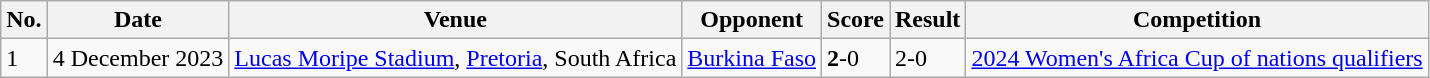<table class="wikitable">
<tr>
<th>No.</th>
<th>Date</th>
<th>Venue</th>
<th>Opponent</th>
<th>Score</th>
<th>Result</th>
<th>Competition</th>
</tr>
<tr>
<td>1</td>
<td>4 December 2023</td>
<td><a href='#'>Lucas Moripe Stadium</a>, <a href='#'>Pretoria</a>, South Africa</td>
<td><a href='#'>Burkina Faso</a></td>
<td><strong>2</strong>-0</td>
<td>2-0</td>
<td><a href='#'>2024 Women's Africa Cup of nations qualifiers</a></td>
</tr>
</table>
